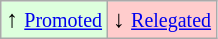<table class="wikitable" align="center">
<tr>
<td style="background:#ddffdd">↑ <small><a href='#'>Promoted</a></small></td>
<td style="background:#ffcccc">↓ <small><a href='#'>Relegated</a></small></td>
</tr>
</table>
